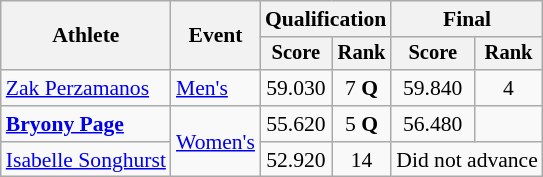<table class=wikitable style=font-size:90%;text-align:center>
<tr>
<th rowspan=2>Athlete</th>
<th rowspan=2>Event</th>
<th colspan=2>Qualification</th>
<th colspan=2>Final</th>
</tr>
<tr style=font-size:95%>
<th>Score</th>
<th>Rank</th>
<th>Score</th>
<th>Rank</th>
</tr>
<tr>
<td align=left><a href='#'>Zak Perzamanos</a></td>
<td align=left><a href='#'>Men's</a></td>
<td>59.030</td>
<td>7 <strong>Q</strong></td>
<td>59.840</td>
<td>4</td>
</tr>
<tr>
<td align=left><strong><a href='#'>Bryony Page</a></strong></td>
<td align=left rowspan=2><a href='#'>Women's</a></td>
<td>55.620</td>
<td>5 <strong>Q</strong></td>
<td>56.480</td>
<td></td>
</tr>
<tr>
<td align=left><a href='#'>Isabelle Songhurst</a></td>
<td>52.920</td>
<td>14</td>
<td colspan=2>Did not advance</td>
</tr>
</table>
